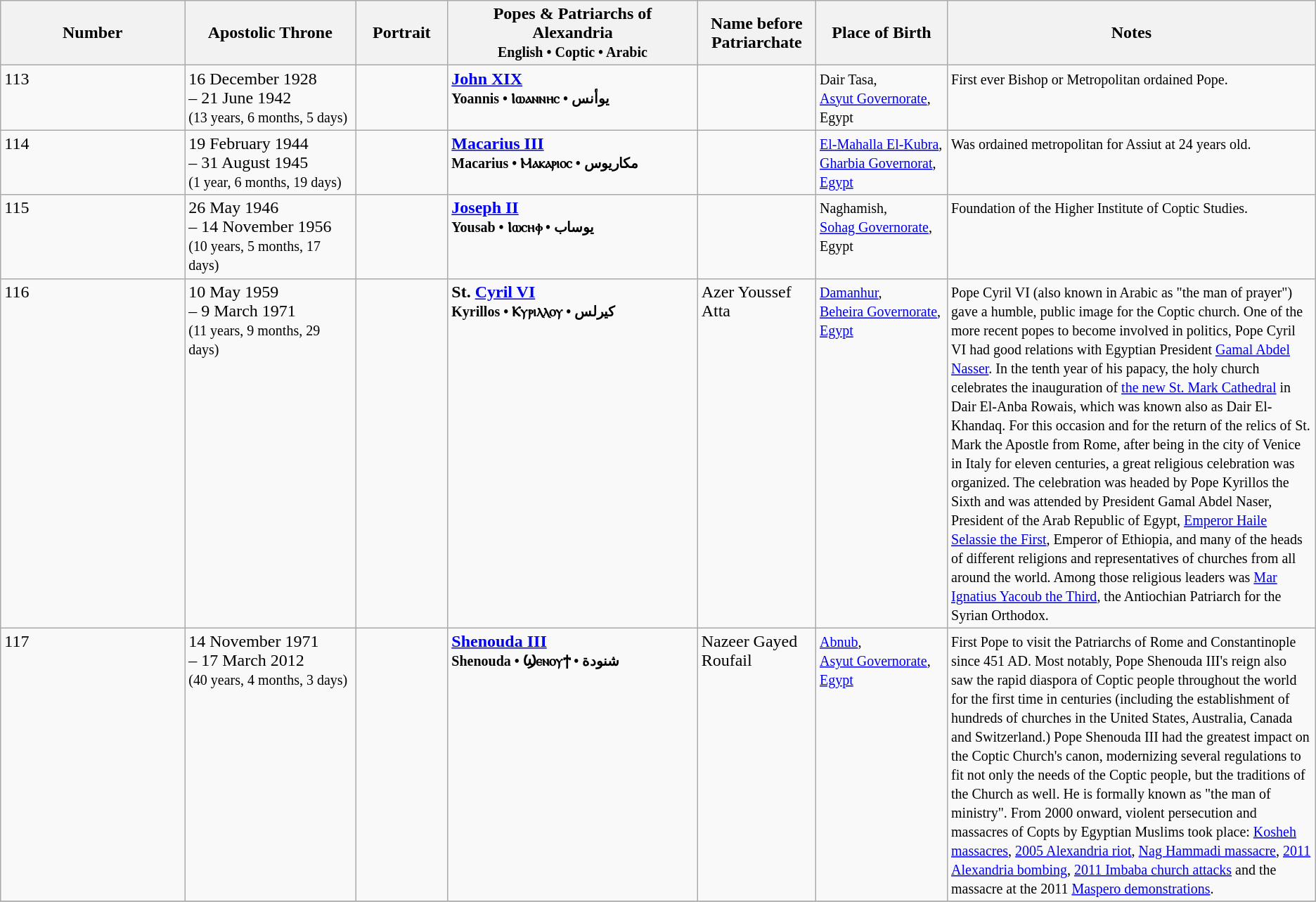<table class="wikitable">
<tr>
<th>Number</th>
<th style="width:13%;">Apostolic Throne</th>
<th style="width:7%;">Portrait</th>
<th style="width:19%;">Popes & Patriarchs of Alexandria<br><small>English • Coptic • Arabic</small></th>
<th style="width:9%;">Name before Patriarchate</th>
<th style="width:10%;">Place of Birth</th>
<th style="width:28%;">Notes</th>
</tr>
<tr valign="top">
<td>113</td>
<td>16 December 1928<br>– 21 June 1942<br><small>(13 years, 6 months, 5 days)</small></td>
<td></td>
<td><strong><a href='#'>John XIX</a></strong><br><small><strong>Yoannis • Ⲓⲱⲁⲛⲛⲏⲥ • يوأنس</strong></small></td>
<td></td>
<td><small>Dair Tasa,<br><a href='#'>Asyut Governorate</a>, Egypt</small></td>
<td><small>First ever Bishop or Metropolitan ordained Pope.</small></td>
</tr>
<tr valign="top">
<td>114</td>
<td>19 February 1944<br>– 31 August 1945<br><small>(1 year, 6 months, 19 days)</small></td>
<td></td>
<td><strong><a href='#'>Macarius III</a></strong><br><small><strong>Macarius • Ⲙⲁⲕⲁⲣⲓⲟⲥ • مكاريوس</strong></small></td>
<td></td>
<td><small><a href='#'>El-Mahalla El-Kubra</a>, <a href='#'>Gharbia Governorat</a>, <a href='#'>Egypt</a></small></td>
<td><small>Was ordained metropolitan for Assiut at 24 years old.</small></td>
</tr>
<tr valign="top">
<td>115</td>
<td>26 May 1946<br>– 14 November 1956<br><small>(10 years, 5 months, 17 days)</small></td>
<td></td>
<td><strong><a href='#'>Joseph II</a></strong><br><small><strong>Yousab • Ⲓⲱⲥⲏⲫ • يوساب</strong></small></td>
<td></td>
<td><small>Naghamish,<br> <a href='#'>Sohag Governorate</a>, Egypt</small></td>
<td><small>Foundation of the Higher Institute of Coptic Studies.</small></td>
</tr>
<tr valign="top">
<td>116</td>
<td>10 May 1959<br>– 9 March 1971<br><small>(11 years, 9 months, 29 days)</small></td>
<td></td>
<td><strong>St. <a href='#'>Cyril VI</a></strong><br><small><strong>Kyrillos • Ⲕⲩⲣⲓⲗⲗⲟⲩ • كيرلس</strong></small></td>
<td>Azer Youssef Atta</td>
<td><small><a href='#'>Damanhur</a>,<br> <a href='#'>Beheira Governorate</a>, <a href='#'>Egypt</a></small></td>
<td><small>Pope Cyril VI (also known in Arabic as "the man of prayer") gave a humble, public image for the Coptic church. One of the more recent popes to become involved in politics, Pope Cyril VI had good relations with Egyptian President <a href='#'>Gamal Abdel Nasser</a>. In the tenth year of his papacy, the holy church celebrates the inauguration of <a href='#'>the new St. Mark Cathedral</a> in Dair El-Anba Rowais, which was known also as Dair El-Khandaq. For this occasion and for the return of the relics of St. Mark the Apostle from Rome, after being in the city of Venice in Italy for eleven centuries, a great religious celebration was organized. The celebration was headed by Pope Kyrillos the Sixth and was attended by President Gamal Abdel Naser, President of the Arab Republic of Egypt, <a href='#'>Emperor Haile Selassie the First</a>, Emperor of Ethiopia, and many of the heads of different religions and representatives of churches from all around the world. Among those religious leaders was <a href='#'>Mar Ignatius Yacoub the Third</a>, the Antiochian Patriarch for the Syrian Orthodox.</small></td>
</tr>
<tr valign="top">
<td>117</td>
<td>14 November 1971<br>– 17 March 2012<br><small>(40 years, 4 months, 3 days)</small></td>
<td></td>
<td><strong><a href='#'>Shenouda III</a></strong><br><small><strong>Shenouda • Ϣⲉⲛⲟⲩϯ • شنودة</strong></small></td>
<td>Nazeer Gayed Roufail</td>
<td><small><a href='#'>Abnub</a>, <br><a href='#'>Asyut Governorate</a>, <a href='#'>Egypt</a></small></td>
<td><small>First Pope to visit the Patriarchs of Rome and Constantinople since 451 AD. Most notably, Pope Shenouda III's reign also saw the rapid diaspora of Coptic people throughout the world for the first time in centuries (including the establishment of hundreds of churches in the United States, Australia, Canada and Switzerland.) Pope Shenouda III had the greatest impact on the Coptic Church's canon, modernizing several regulations to fit not only the needs of the Coptic people, but the traditions of the Church as well. He is formally known as "the man of ministry". From 2000 onward, violent persecution and massacres of Copts by Egyptian Muslims took place: <a href='#'>Kosheh massacres</a>, <a href='#'>2005 Alexandria riot</a>, <a href='#'>Nag Hammadi massacre</a>, <a href='#'>2011 Alexandria bombing</a>, <a href='#'>2011 Imbaba church attacks</a> and the massacre at the 2011 <a href='#'>Maspero demonstrations</a>.</small></td>
</tr>
<tr valign="top">
</tr>
</table>
